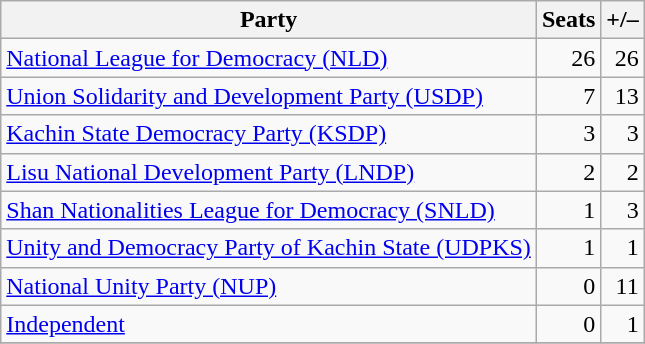<table class=wikitable style=text-align:right>
<tr>
<th>Party</th>
<th>Seats</th>
<th>+/–</th>
</tr>
<tr>
<td align=left><a href='#'>National League for Democracy (NLD)</a></td>
<td>26</td>
<td>26</td>
</tr>
<tr>
<td align=left><a href='#'>Union Solidarity and Development Party (USDP)</a></td>
<td>7</td>
<td>13</td>
</tr>
<tr>
<td align=left><a href='#'>Kachin State Democracy Party (KSDP)</a></td>
<td>3</td>
<td>3</td>
</tr>
<tr>
<td align=left><a href='#'>Lisu National Development Party (LNDP)</a></td>
<td>2</td>
<td>2</td>
</tr>
<tr>
<td align=left><a href='#'>Shan Nationalities League for Democracy (SNLD)</a></td>
<td>1</td>
<td>3</td>
</tr>
<tr>
<td align=left><a href='#'>Unity and Democracy Party of Kachin State (UDPKS)</a></td>
<td>1</td>
<td>1</td>
</tr>
<tr>
<td align=left><a href='#'>National Unity Party (NUP)</a></td>
<td>0</td>
<td>11</td>
</tr>
<tr>
<td align=left><a href='#'>Independent</a></td>
<td>0</td>
<td>1</td>
</tr>
<tr>
</tr>
</table>
